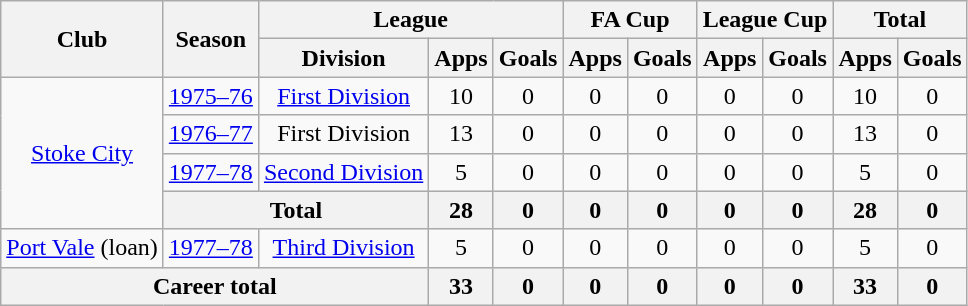<table class="wikitable" style="text-align: center;">
<tr>
<th rowspan="2">Club</th>
<th rowspan="2">Season</th>
<th colspan="3">League</th>
<th colspan="2">FA Cup</th>
<th colspan="2">League Cup</th>
<th colspan="2">Total</th>
</tr>
<tr>
<th>Division</th>
<th>Apps</th>
<th>Goals</th>
<th>Apps</th>
<th>Goals</th>
<th>Apps</th>
<th>Goals</th>
<th>Apps</th>
<th>Goals</th>
</tr>
<tr>
<td rowspan="4"><a href='#'>Stoke City</a></td>
<td><a href='#'>1975–76</a></td>
<td><a href='#'>First Division</a></td>
<td>10</td>
<td>0</td>
<td>0</td>
<td>0</td>
<td>0</td>
<td>0</td>
<td>10</td>
<td>0</td>
</tr>
<tr>
<td><a href='#'>1976–77</a></td>
<td>First Division</td>
<td>13</td>
<td>0</td>
<td>0</td>
<td>0</td>
<td>0</td>
<td>0</td>
<td>13</td>
<td>0</td>
</tr>
<tr>
<td><a href='#'>1977–78</a></td>
<td><a href='#'>Second Division</a></td>
<td>5</td>
<td>0</td>
<td>0</td>
<td>0</td>
<td>0</td>
<td>0</td>
<td>5</td>
<td>0</td>
</tr>
<tr>
<th colspan="2">Total</th>
<th>28</th>
<th>0</th>
<th>0</th>
<th>0</th>
<th>0</th>
<th>0</th>
<th>28</th>
<th>0</th>
</tr>
<tr>
<td><a href='#'>Port Vale</a> (loan)</td>
<td><a href='#'>1977–78</a></td>
<td><a href='#'>Third Division</a></td>
<td>5</td>
<td>0</td>
<td>0</td>
<td>0</td>
<td>0</td>
<td>0</td>
<td>5</td>
<td>0</td>
</tr>
<tr>
<th colspan="3">Career total</th>
<th>33</th>
<th>0</th>
<th>0</th>
<th>0</th>
<th>0</th>
<th>0</th>
<th>33</th>
<th>0</th>
</tr>
</table>
